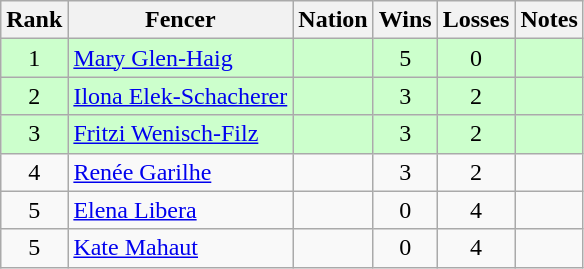<table class="wikitable sortable" style="text-align: center;">
<tr>
<th>Rank</th>
<th>Fencer</th>
<th>Nation</th>
<th>Wins</th>
<th>Losses</th>
<th>Notes</th>
</tr>
<tr style="background:#cfc;">
<td>1</td>
<td align=left><a href='#'>Mary Glen-Haig</a></td>
<td align=left></td>
<td>5</td>
<td>0</td>
<td></td>
</tr>
<tr style="background:#cfc;">
<td>2</td>
<td align=left><a href='#'>Ilona Elek-Schacherer</a></td>
<td align=left></td>
<td>3</td>
<td>2</td>
<td></td>
</tr>
<tr style="background:#cfc;">
<td>3</td>
<td align=left><a href='#'>Fritzi Wenisch-Filz</a></td>
<td align=left></td>
<td>3</td>
<td>2</td>
<td></td>
</tr>
<tr>
<td>4</td>
<td align=left><a href='#'>Renée Garilhe</a></td>
<td align=left></td>
<td>3</td>
<td>2</td>
<td></td>
</tr>
<tr>
<td>5</td>
<td align=left><a href='#'>Elena Libera</a></td>
<td align=left></td>
<td>0</td>
<td>4</td>
<td></td>
</tr>
<tr>
<td>5</td>
<td align=left><a href='#'>Kate Mahaut</a></td>
<td align=left></td>
<td>0</td>
<td>4</td>
<td></td>
</tr>
</table>
